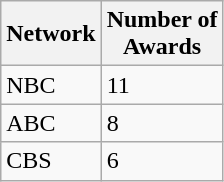<table class="wikitable">
<tr>
<th>Network</th>
<th>Number of<br>Awards</th>
</tr>
<tr>
<td>NBC</td>
<td>11</td>
</tr>
<tr>
<td>ABC</td>
<td>8</td>
</tr>
<tr>
<td>CBS</td>
<td>6</td>
</tr>
</table>
